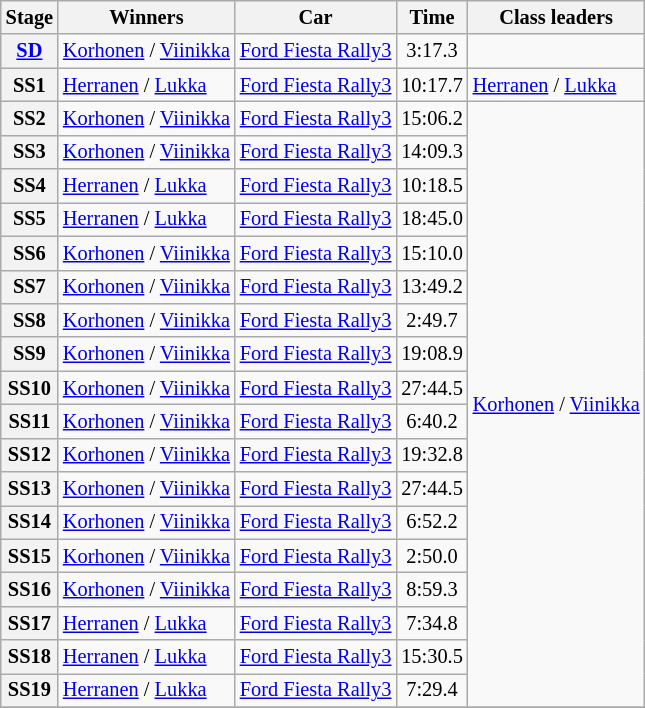<table class="wikitable" style="font-size:85%">
<tr>
<th>Stage</th>
<th>Winners</th>
<th>Car</th>
<th>Time</th>
<th>Class leaders</th>
</tr>
<tr>
<th><a href='#'>SD</a></th>
<td><a href='#'>Korhonen</a> / <a href='#'>Viinikka</a></td>
<td><a href='#'>Ford Fiesta Rally3</a></td>
<td align="center">3:17.3</td>
<td></td>
</tr>
<tr>
<th>SS1</th>
<td><a href='#'>Herranen</a> / <a href='#'>Lukka</a></td>
<td><a href='#'>Ford Fiesta Rally3</a></td>
<td align="center">10:17.7</td>
<td><a href='#'>Herranen</a> / <a href='#'>Lukka</a></td>
</tr>
<tr>
<th>SS2</th>
<td><a href='#'>Korhonen</a> / <a href='#'>Viinikka</a></td>
<td><a href='#'>Ford Fiesta Rally3</a></td>
<td align="center">15:06.2</td>
<td rowspan=18><a href='#'>Korhonen</a> / <a href='#'>Viinikka</a></td>
</tr>
<tr>
<th>SS3</th>
<td><a href='#'>Korhonen</a> / <a href='#'>Viinikka</a></td>
<td><a href='#'>Ford Fiesta Rally3</a></td>
<td align="center">14:09.3</td>
</tr>
<tr>
<th>SS4</th>
<td><a href='#'>Herranen</a> / <a href='#'>Lukka</a></td>
<td><a href='#'>Ford Fiesta Rally3</a></td>
<td align="center">10:18.5</td>
</tr>
<tr>
<th>SS5</th>
<td><a href='#'>Herranen</a> / <a href='#'>Lukka</a></td>
<td><a href='#'>Ford Fiesta Rally3</a></td>
<td align="center">18:45.0</td>
</tr>
<tr>
<th>SS6</th>
<td><a href='#'>Korhonen</a> / <a href='#'>Viinikka</a></td>
<td><a href='#'>Ford Fiesta Rally3</a></td>
<td align="center">15:10.0</td>
</tr>
<tr>
<th>SS7</th>
<td><a href='#'>Korhonen</a> / <a href='#'>Viinikka</a></td>
<td><a href='#'>Ford Fiesta Rally3</a></td>
<td align="center">13:49.2</td>
</tr>
<tr>
<th>SS8</th>
<td><a href='#'>Korhonen</a> / <a href='#'>Viinikka</a></td>
<td><a href='#'>Ford Fiesta Rally3</a></td>
<td align="center">2:49.7</td>
</tr>
<tr>
<th>SS9</th>
<td><a href='#'>Korhonen</a> / <a href='#'>Viinikka</a></td>
<td><a href='#'>Ford Fiesta Rally3</a></td>
<td align="center">19:08.9</td>
</tr>
<tr>
<th>SS10</th>
<td><a href='#'>Korhonen</a> / <a href='#'>Viinikka</a></td>
<td><a href='#'>Ford Fiesta Rally3</a></td>
<td align="center">27:44.5</td>
</tr>
<tr>
<th>SS11</th>
<td><a href='#'>Korhonen</a> / <a href='#'>Viinikka</a></td>
<td><a href='#'>Ford Fiesta Rally3</a></td>
<td align="center">6:40.2</td>
</tr>
<tr>
<th>SS12</th>
<td><a href='#'>Korhonen</a> / <a href='#'>Viinikka</a></td>
<td><a href='#'>Ford Fiesta Rally3</a></td>
<td align="center">19:32.8</td>
</tr>
<tr>
<th>SS13</th>
<td><a href='#'>Korhonen</a> / <a href='#'>Viinikka</a></td>
<td><a href='#'>Ford Fiesta Rally3</a></td>
<td align="center">27:44.5</td>
</tr>
<tr>
<th>SS14</th>
<td><a href='#'>Korhonen</a> / <a href='#'>Viinikka</a></td>
<td><a href='#'>Ford Fiesta Rally3</a></td>
<td align="center">6:52.2</td>
</tr>
<tr>
<th>SS15</th>
<td><a href='#'>Korhonen</a> / <a href='#'>Viinikka</a></td>
<td><a href='#'>Ford Fiesta Rally3</a></td>
<td align="center">2:50.0</td>
</tr>
<tr>
<th>SS16</th>
<td><a href='#'>Korhonen</a> / <a href='#'>Viinikka</a></td>
<td><a href='#'>Ford Fiesta Rally3</a></td>
<td align="center">8:59.3</td>
</tr>
<tr>
<th>SS17</th>
<td><a href='#'>Herranen</a> / <a href='#'>Lukka</a></td>
<td><a href='#'>Ford Fiesta Rally3</a></td>
<td align="center">7:34.8</td>
</tr>
<tr>
<th>SS18</th>
<td><a href='#'>Herranen</a> / <a href='#'>Lukka</a></td>
<td><a href='#'>Ford Fiesta Rally3</a></td>
<td align="center">15:30.5</td>
</tr>
<tr>
<th>SS19</th>
<td><a href='#'>Herranen</a> / <a href='#'>Lukka</a></td>
<td><a href='#'>Ford Fiesta Rally3</a></td>
<td align="center">7:29.4</td>
</tr>
<tr>
</tr>
</table>
